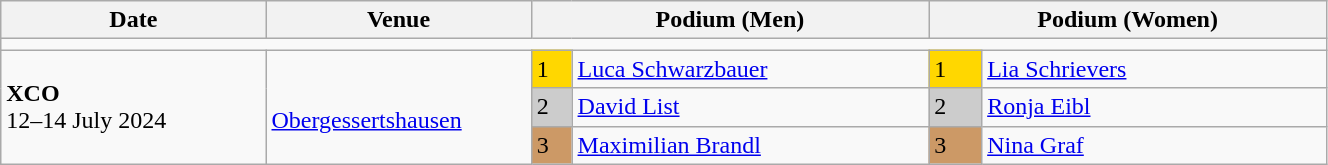<table class="wikitable" width=70%>
<tr>
<th>Date</th>
<th width=20%>Venue</th>
<th colspan=2 width=30%>Podium (Men)</th>
<th colspan=2 width=30%>Podium (Women)</th>
</tr>
<tr>
<td colspan=6></td>
</tr>
<tr>
<td rowspan=3><strong>XCO</strong> <br> 12–14 July 2024</td>
<td rowspan=3><br><a href='#'>Obergessertshausen</a></td>
<td bgcolor=FFD700>1</td>
<td><a href='#'>Luca Schwarzbauer</a></td>
<td bgcolor=FFD700>1</td>
<td><a href='#'>Lia Schrievers</a></td>
</tr>
<tr>
<td bgcolor=CCCCCC>2</td>
<td><a href='#'>David List</a></td>
<td bgcolor=CCCCCC>2</td>
<td><a href='#'>Ronja Eibl</a></td>
</tr>
<tr>
<td bgcolor=CC9966>3</td>
<td><a href='#'>Maximilian Brandl</a></td>
<td bgcolor=CC9966>3</td>
<td><a href='#'>Nina Graf</a></td>
</tr>
</table>
